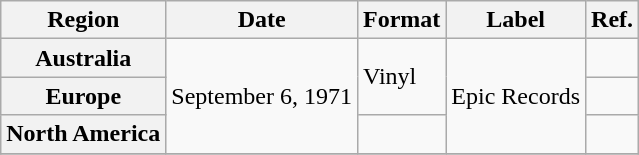<table class="wikitable plainrowheaders">
<tr>
<th scope="col">Region</th>
<th scope="col">Date</th>
<th scope="col">Format</th>
<th scope="col">Label</th>
<th scope="col">Ref.</th>
</tr>
<tr>
<th scope="row">Australia</th>
<td rowspan="3">September 6, 1971</td>
<td rowspan="2">Vinyl</td>
<td rowspan="3">Epic Records</td>
<td></td>
</tr>
<tr>
<th scope="row">Europe</th>
<td></td>
</tr>
<tr>
<th scope="row">North America</th>
<td></td>
<td></td>
</tr>
<tr>
</tr>
</table>
